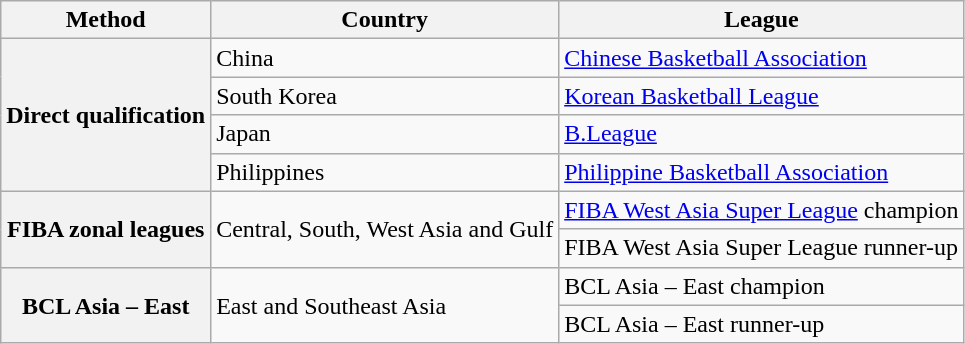<table class="wikitable">
<tr>
<th>Method</th>
<th>Country</th>
<th>League</th>
</tr>
<tr>
<th rowspan="4">Direct qualification</th>
<td> China</td>
<td><a href='#'>Chinese Basketball Association</a></td>
</tr>
<tr>
<td> South Korea</td>
<td><a href='#'>Korean Basketball League</a></td>
</tr>
<tr>
<td> Japan</td>
<td><a href='#'>B.League</a></td>
</tr>
<tr>
<td> Philippines</td>
<td><a href='#'>Philippine Basketball Association</a></td>
</tr>
<tr>
<th rowspan="2">FIBA zonal leagues</th>
<td rowspan="2">Central, South, West Asia and Gulf</td>
<td><a href='#'>FIBA West Asia Super League</a> champion</td>
</tr>
<tr>
<td>FIBA West Asia Super League runner-up</td>
</tr>
<tr>
<th rowspan="2">BCL Asia – East</th>
<td rowspan="2">East and Southeast Asia</td>
<td>BCL Asia – East champion</td>
</tr>
<tr>
<td>BCL Asia – East runner-up</td>
</tr>
</table>
